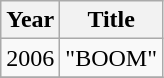<table class="wikitable">
<tr>
<th rowspan="1">Year</th>
<th rowspan="1">Title</th>
</tr>
<tr>
<td>2006</td>
<td>"BOOM"</td>
</tr>
<tr>
</tr>
</table>
